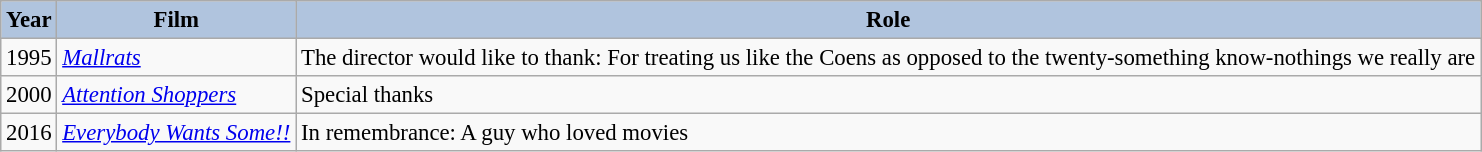<table class="wikitable" style="font-size:95%;">
<tr>
<th style="background:#B0C4DE;">Year</th>
<th style="background:#B0C4DE;">Film</th>
<th style="background:#B0C4DE;">Role</th>
</tr>
<tr>
<td>1995</td>
<td><em><a href='#'>Mallrats</a></em></td>
<td>The director would like to thank: For treating us like the Coens as opposed to the twenty-something know-nothings we really are</td>
</tr>
<tr>
<td>2000</td>
<td><em><a href='#'>Attention Shoppers</a></em></td>
<td>Special thanks</td>
</tr>
<tr>
<td>2016</td>
<td><em><a href='#'>Everybody Wants Some!!</a></em></td>
<td>In remembrance: A guy who loved movies</td>
</tr>
</table>
